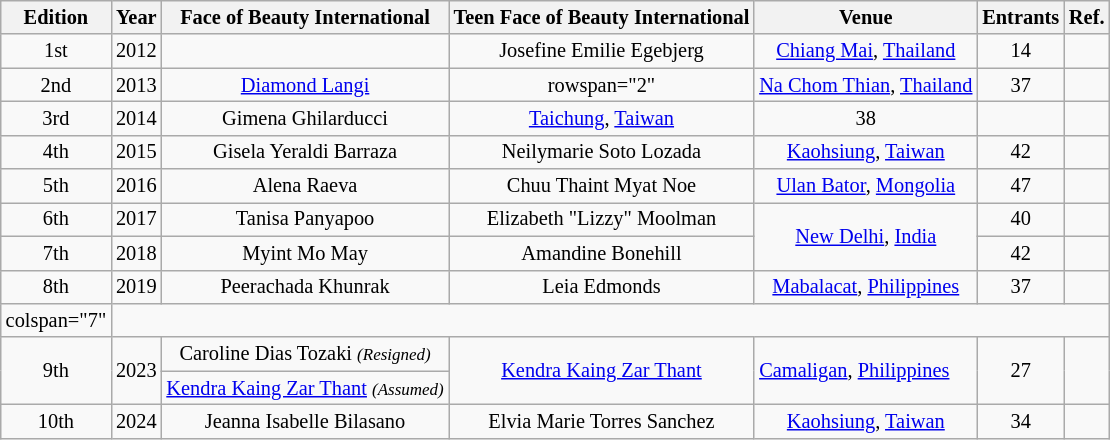<table class="wikitable sortable" style="font-size: 85%; text-align:center;">
<tr>
<th>Edition</th>
<th>Year</th>
<th>Face of Beauty International</th>
<th>Teen Face of Beauty International</th>
<th>Venue</th>
<th>Entrants</th>
<th>Ref.</th>
</tr>
<tr>
<td>1st</td>
<td>2012</td>
<td></td>
<td>Josefine Emilie Egebjerg<br></td>
<td><a href='#'>Chiang Mai</a>, <a href='#'>Thailand</a></td>
<td>14</td>
<td></td>
</tr>
<tr>
<td>2nd</td>
<td rowspan="1" style="text-align:center;">2013</td>
<td><a href='#'>Diamond Langi</a><br></td>
<td>rowspan="2" </td>
<td><a href='#'>Na Chom Thian</a>, <a href='#'>Thailand</a></td>
<td>37</td>
<td></td>
</tr>
<tr>
<td>3rd</td>
<td rowspan="1" style="text-align:center;">2014</td>
<td>Gimena Ghilarducci<br></td>
<td><a href='#'>Taichung</a>, <a href='#'>Taiwan</a></td>
<td>38</td>
<td></td>
</tr>
<tr>
<td>4th</td>
<td rowspan="1" style="text-align:center;">2015</td>
<td>Gisela Yeraldi Barraza<br></td>
<td>Neilymarie Soto Lozada<br></td>
<td><a href='#'>Kaohsiung</a>, <a href='#'>Taiwan</a></td>
<td>42</td>
<td></td>
</tr>
<tr>
<td>5th</td>
<td rowspan="1" style="text-align:center;">2016</td>
<td>Alena Raeva<br></td>
<td>Chuu Thaint Myat Noe<br></td>
<td><a href='#'>Ulan Bator</a>, <a href='#'>Mongolia</a></td>
<td>47</td>
<td></td>
</tr>
<tr>
<td>6th</td>
<td rowspan="1" style="text-align:center;">2017</td>
<td>Tanisa Panyapoo<br></td>
<td>Elizabeth "Lizzy" Moolman<br></td>
<td rowspan="2"><a href='#'>New Delhi</a>, <a href='#'>India</a></td>
<td>40</td>
<td></td>
</tr>
<tr>
<td>7th</td>
<td rowspan="1" style="text-align:center;">2018</td>
<td>Myint Mo May<br></td>
<td>Amandine Bonehill<br></td>
<td>42</td>
<td></td>
</tr>
<tr>
<td>8th</td>
<td rowspan="1" style="text-align:center;">2019</td>
<td>Peerachada Khunrak<br></td>
<td>Leia Edmonds<br></td>
<td><a href='#'>Mabalacat</a>, <a href='#'>Philippines</a></td>
<td>37</td>
<td></td>
</tr>
<tr>
<td>colspan="7" </td>
</tr>
<tr>
<td rowspan="2">9th</td>
<td rowspan="2" style="text-align:left;">2023</td>
<td>Caroline Dias Tozaki <em><small>(Resigned)</small></em><br></td>
<td rowspan="2"><a href='#'>Kendra Kaing Zar Thant</a> <em><small></small></em><br></td>
<td rowspan="2" style="text-align:left;"><a href='#'>Camaligan</a>, <a href='#'>Philippines</a></td>
<td rowspan="2">27</td>
<td rowspan="2"></td>
</tr>
<tr>
<td><a href='#'>Kendra Kaing Zar Thant</a> <em><small>(Assumed)</small></em><br></td>
</tr>
<tr>
<td>10th</td>
<td rowspan="1" style="text-align:center;">2024</td>
<td>Jeanna Isabelle Bilasano<br></td>
<td>Elvia Marie Torres Sanchez<br></td>
<td><a href='#'>Kaohsiung</a>, <a href='#'>Taiwan</a></td>
<td>34</td>
<td></td>
</tr>
</table>
